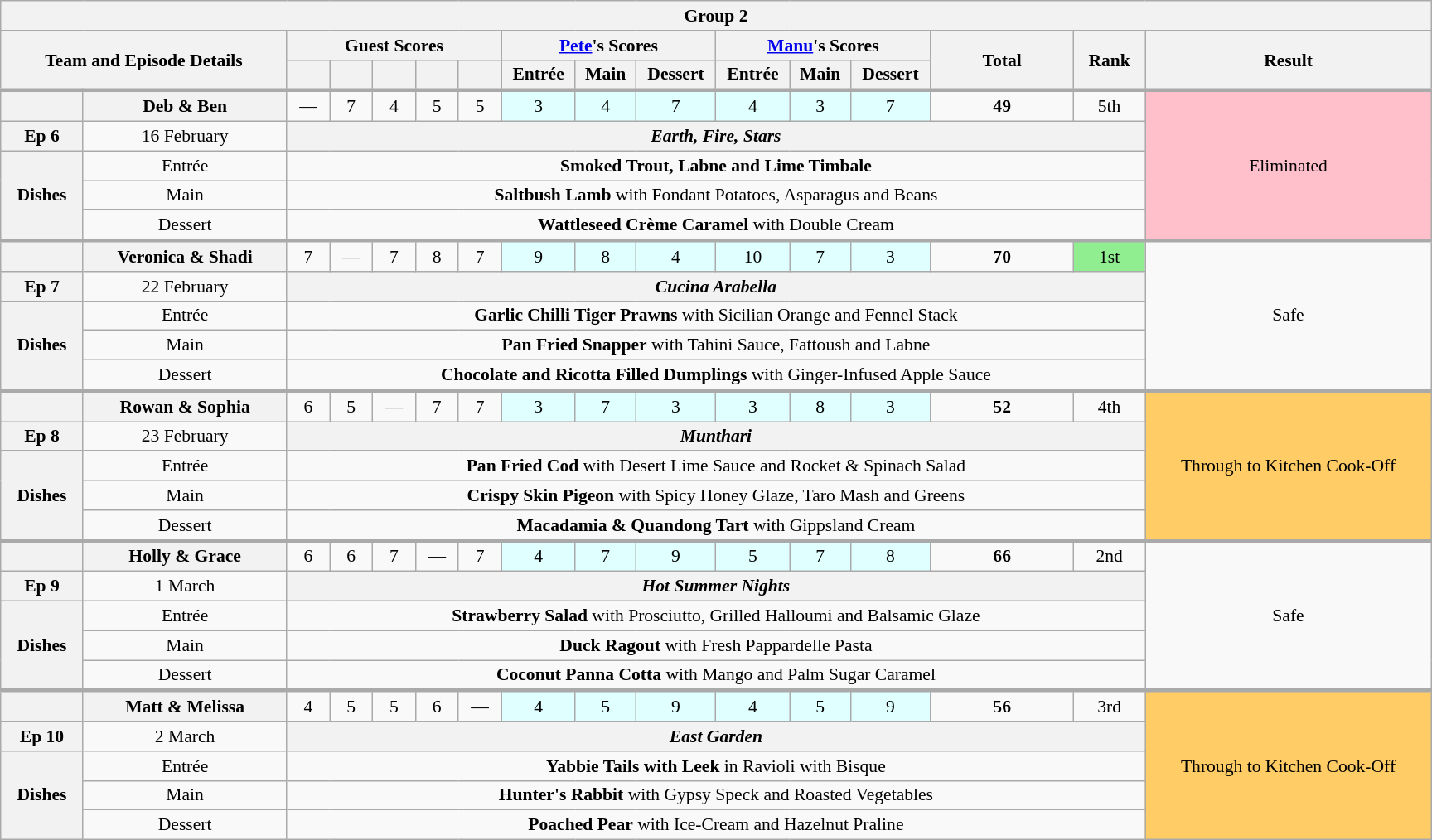<table class="wikitable plainrowheaders" style="margin:1em auto; text-align:center; font-size:90%; width:80em;">
<tr>
<th colspan= "20" >Group 2</th>
</tr>
<tr>
<th scope="col" rowspan="2" colspan="2" style="width:20%;">Team and Episode Details</th>
<th scope="col" colspan="5" style="width:15%;">Guest Scores</th>
<th scope="col" colspan="3" style="width:15%;"><a href='#'>Pete</a>'s Scores</th>
<th scope="col" colspan="3" style="width:15%;"><a href='#'>Manu</a>'s Scores</th>
<th scope="col" rowspan="2" style="width:10%;">Total<br><small></small></th>
<th scope="col" rowspan="2" style="width:5%;">Rank</th>
<th scope="col" rowspan="2" style="width:20%;">Result</th>
</tr>
<tr>
<th scope="col" style="width:3%;"></th>
<th scope="col" style="width:3%;"></th>
<th scope="col" style="width:3%;"></th>
<th scope="col" style="width:3%;"></th>
<th scope="col" style="width:3%;"></th>
<th scope="col">Entrée</th>
<th scope="col">Main</th>
<th scope="col">Dessert</th>
<th scope="col">Entrée</th>
<th scope="col">Main</th>
<th scope="col">Dessert</th>
</tr>
<tr style="border-top:3px solid #aaa;">
<th></th>
<th>Deb & Ben</th>
<td>—</td>
<td>7</td>
<td>4</td>
<td>5</td>
<td>5</td>
<td style="background:#e0ffff;">3</td>
<td style="background:#e0ffff;">4</td>
<td style="background:#e0ffff;">7</td>
<td style="background:#e0ffff;">4</td>
<td style="background:#e0ffff;">3</td>
<td style="background:#e0ffff;">7</td>
<td><strong>49</strong></td>
<td>5th</td>
<td rowspan="5" style="background:pink;">Eliminated</td>
</tr>
<tr>
<th>Ep 6</th>
<td>16 February</td>
<th colspan="13"><strong><em>Earth, Fire, Stars</em></strong></th>
</tr>
<tr>
<th rowspan="3">Dishes</th>
<td>Entrée</td>
<td colspan="13"><strong>Smoked Trout, Labne and Lime Timbale</strong></td>
</tr>
<tr>
<td>Main</td>
<td colspan="13"><strong>Saltbush Lamb</strong> with Fondant Potatoes, Asparagus and Beans</td>
</tr>
<tr>
<td>Dessert</td>
<td colspan="13"><strong>Wattleseed Crème Caramel</strong> with Double Cream</td>
</tr>
<tr style="border-top:3px solid #aaa;">
<th></th>
<th>Veronica & Shadi</th>
<td>7</td>
<td>—</td>
<td>7</td>
<td>8</td>
<td>7</td>
<td style="background:#e0ffff;">9</td>
<td style="background:#e0ffff;">8</td>
<td style="background:#e0ffff;">4</td>
<td style="background:#e0ffff;">10</td>
<td style="background:#e0ffff;">7</td>
<td style="background:#e0ffff;">3</td>
<td><strong>70</strong></td>
<td style="background:lightgreen;">1st</td>
<td rowspan="5">Safe</td>
</tr>
<tr>
<th>Ep 7</th>
<td>22 February</td>
<th colspan="13"><strong><em>Cucina Arabella</em></strong></th>
</tr>
<tr>
<th rowspan="3">Dishes</th>
<td>Entrée</td>
<td colspan="13"><strong>Garlic Chilli Tiger Prawns</strong> with Sicilian Orange and Fennel Stack</td>
</tr>
<tr>
<td>Main</td>
<td colspan="13"><strong>Pan Fried Snapper</strong> with Tahini Sauce, Fattoush and Labne</td>
</tr>
<tr>
<td>Dessert</td>
<td colspan="13"><strong>Chocolate and Ricotta Filled Dumplings</strong> with Ginger-Infused Apple Sauce</td>
</tr>
<tr style="border-top:3px solid #aaa;">
<th></th>
<th>Rowan & Sophia</th>
<td>6</td>
<td>5</td>
<td>—</td>
<td>7</td>
<td>7</td>
<td style="background:#e0ffff;">3</td>
<td style="background:#e0ffff;">7</td>
<td style="background:#e0ffff;">3</td>
<td style="background:#e0ffff;">3</td>
<td style="background:#e0ffff;">8</td>
<td style="background:#e0ffff;">3</td>
<td><strong>52</strong></td>
<td>4th</td>
<td rowspan="5" style="background:#FFCC66">Through to Kitchen Cook-Off</td>
</tr>
<tr>
<th>Ep 8</th>
<td>23 February</td>
<th colspan="13"><strong><em>Munthari</em></strong></th>
</tr>
<tr>
<th rowspan="3">Dishes</th>
<td>Entrée</td>
<td colspan="13"><strong>Pan Fried Cod</strong> with Desert Lime Sauce and Rocket & Spinach Salad</td>
</tr>
<tr>
<td>Main</td>
<td colspan="13"><strong>Crispy Skin Pigeon</strong> with Spicy Honey Glaze, Taro Mash and Greens</td>
</tr>
<tr>
<td>Dessert</td>
<td colspan="13"><strong>Macadamia & Quandong Tart</strong> with Gippsland Cream</td>
</tr>
<tr style="border-top:3px solid #aaa;">
<th></th>
<th>Holly & Grace</th>
<td>6</td>
<td>6</td>
<td>7</td>
<td>—</td>
<td>7</td>
<td style="background:#e0ffff;">4</td>
<td style="background:#e0ffff;">7</td>
<td style="background:#e0ffff;">9</td>
<td style="background:#e0ffff;">5</td>
<td style="background:#e0ffff;">7</td>
<td style="background:#e0ffff;">8</td>
<td><strong>66</strong></td>
<td>2nd</td>
<td rowspan="5">Safe</td>
</tr>
<tr>
<th>Ep 9</th>
<td>1 March</td>
<th colspan="13"><strong><em>Hot Summer Nights</em></strong></th>
</tr>
<tr>
<th rowspan="3">Dishes</th>
<td>Entrée</td>
<td colspan="13"><strong>Strawberry Salad</strong> with Prosciutto, Grilled Halloumi and Balsamic Glaze</td>
</tr>
<tr>
<td>Main</td>
<td colspan="13"><strong>Duck Ragout</strong> with Fresh Pappardelle Pasta</td>
</tr>
<tr>
<td>Dessert</td>
<td colspan="13"><strong>Coconut Panna Cotta</strong> with Mango and Palm Sugar Caramel</td>
</tr>
<tr style="border-top:3px solid #aaa;">
<th></th>
<th>Matt & Melissa</th>
<td>4</td>
<td>5</td>
<td>5</td>
<td>6</td>
<td>—</td>
<td style="background:#e0ffff;">4</td>
<td style="background:#e0ffff;">5</td>
<td style="background:#e0ffff;">9</td>
<td style="background:#e0ffff;">4</td>
<td style="background:#e0ffff;">5</td>
<td style="background:#e0ffff;">9</td>
<td><strong>56</strong></td>
<td>3rd</td>
<td rowspan="5" style="background:#FFCC66">Through to Kitchen Cook-Off</td>
</tr>
<tr>
<th>Ep 10</th>
<td>2 March</td>
<th colspan="13"><strong><em>East Garden</em></strong></th>
</tr>
<tr>
<th rowspan="3">Dishes</th>
<td>Entrée</td>
<td colspan="13"><strong>Yabbie Tails with Leek</strong> in Ravioli with Bisque</td>
</tr>
<tr>
<td>Main</td>
<td colspan="13"><strong>Hunter's Rabbit</strong> with Gypsy Speck and Roasted Vegetables</td>
</tr>
<tr>
<td>Dessert</td>
<td colspan="13"><strong>Poached Pear</strong> with Ice-Cream and Hazelnut Praline</td>
</tr>
</table>
